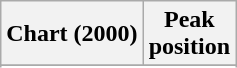<table class="wikitable sortable plainrowheaders" style="text-align:center">
<tr>
<th scope="col">Chart (2000)</th>
<th scope="col">Peak<br>position</th>
</tr>
<tr>
</tr>
<tr>
</tr>
<tr>
</tr>
</table>
